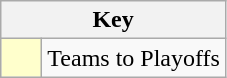<table class="wikitable" style="text-align: center;">
<tr>
<th colspan=2>Key</th>
</tr>
<tr>
<td style="background:#ffffcc; width:20px;"></td>
<td align=left>Teams to Playoffs</td>
</tr>
</table>
